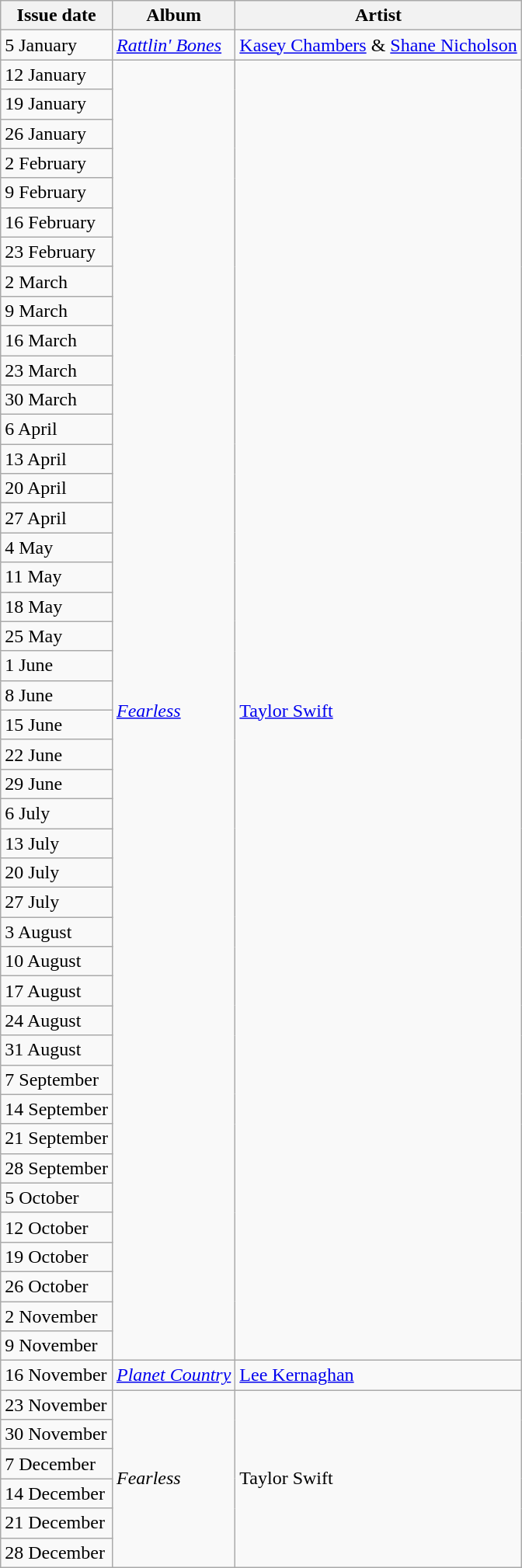<table class=wikitable>
<tr>
<th>Issue date</th>
<th>Album</th>
<th>Artist</th>
</tr>
<tr>
<td>5 January</td>
<td><em><a href='#'>Rattlin' Bones</a></em></td>
<td><a href='#'>Kasey Chambers</a> & <a href='#'>Shane Nicholson</a></td>
</tr>
<tr>
<td>12 January</td>
<td rowspan="44"><em><a href='#'>Fearless</a></em></td>
<td rowspan="44"><a href='#'>Taylor Swift</a></td>
</tr>
<tr>
<td>19 January</td>
</tr>
<tr>
<td>26 January</td>
</tr>
<tr>
<td>2 February</td>
</tr>
<tr>
<td>9 February</td>
</tr>
<tr>
<td>16 February</td>
</tr>
<tr>
<td>23 February</td>
</tr>
<tr>
<td>2 March</td>
</tr>
<tr>
<td>9 March</td>
</tr>
<tr>
<td>16 March</td>
</tr>
<tr>
<td>23 March</td>
</tr>
<tr>
<td>30 March</td>
</tr>
<tr>
<td>6 April</td>
</tr>
<tr>
<td>13 April</td>
</tr>
<tr>
<td>20 April</td>
</tr>
<tr>
<td>27 April</td>
</tr>
<tr>
<td>4 May</td>
</tr>
<tr>
<td>11 May</td>
</tr>
<tr>
<td>18 May</td>
</tr>
<tr>
<td>25 May</td>
</tr>
<tr>
<td>1 June</td>
</tr>
<tr>
<td>8 June</td>
</tr>
<tr>
<td>15 June</td>
</tr>
<tr>
<td>22 June</td>
</tr>
<tr>
<td>29 June</td>
</tr>
<tr>
<td>6 July</td>
</tr>
<tr>
<td>13 July</td>
</tr>
<tr>
<td>20 July</td>
</tr>
<tr>
<td>27 July</td>
</tr>
<tr>
<td>3 August</td>
</tr>
<tr>
<td>10 August</td>
</tr>
<tr>
<td>17 August</td>
</tr>
<tr>
<td>24 August</td>
</tr>
<tr>
<td>31 August</td>
</tr>
<tr>
<td>7 September</td>
</tr>
<tr>
<td>14 September</td>
</tr>
<tr>
<td>21 September</td>
</tr>
<tr>
<td>28 September</td>
</tr>
<tr>
<td>5 October</td>
</tr>
<tr>
<td>12 October</td>
</tr>
<tr>
<td>19 October</td>
</tr>
<tr>
<td>26 October</td>
</tr>
<tr>
<td>2 November</td>
</tr>
<tr>
<td>9 November</td>
</tr>
<tr>
<td>16 November</td>
<td><em><a href='#'>Planet Country</a></em></td>
<td><a href='#'>Lee Kernaghan</a></td>
</tr>
<tr>
<td>23 November</td>
<td rowspan="6"><em>Fearless</em></td>
<td rowspan="6">Taylor Swift</td>
</tr>
<tr>
<td>30 November</td>
</tr>
<tr>
<td>7 December</td>
</tr>
<tr>
<td>14 December</td>
</tr>
<tr>
<td>21 December</td>
</tr>
<tr>
<td>28 December</td>
</tr>
</table>
